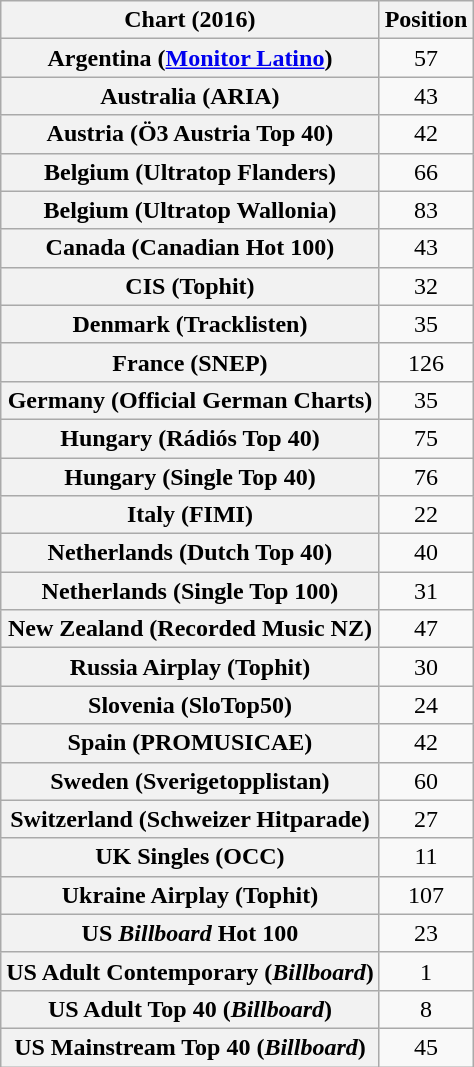<table class="wikitable sortable plainrowheaders" style="text-align:center">
<tr>
<th scope="col">Chart (2016)</th>
<th scope="col">Position</th>
</tr>
<tr>
<th scope="row">Argentina (<a href='#'>Monitor Latino</a>)</th>
<td>57</td>
</tr>
<tr>
<th scope="row">Australia (ARIA)</th>
<td>43</td>
</tr>
<tr>
<th scope="row">Austria (Ö3 Austria Top 40)</th>
<td>42</td>
</tr>
<tr>
<th scope="row">Belgium (Ultratop Flanders)</th>
<td>66</td>
</tr>
<tr>
<th scope="row">Belgium (Ultratop Wallonia)</th>
<td>83</td>
</tr>
<tr>
<th scope="row">Canada (Canadian Hot 100)</th>
<td>43</td>
</tr>
<tr>
<th scope="row">CIS (Tophit)</th>
<td style="text-align:center;">32</td>
</tr>
<tr>
<th scope="row">Denmark (Tracklisten)</th>
<td>35</td>
</tr>
<tr>
<th scope="row">France (SNEP)</th>
<td>126</td>
</tr>
<tr>
<th scope="row">Germany (Official German Charts)</th>
<td>35</td>
</tr>
<tr>
<th scope="row">Hungary (Rádiós Top 40)</th>
<td>75</td>
</tr>
<tr>
<th scope="row">Hungary (Single Top 40)</th>
<td>76</td>
</tr>
<tr>
<th scope="row">Italy (FIMI)</th>
<td>22</td>
</tr>
<tr>
<th scope="row">Netherlands (Dutch Top 40)</th>
<td>40</td>
</tr>
<tr>
<th scope="row">Netherlands (Single Top 100)</th>
<td>31</td>
</tr>
<tr>
<th scope="row">New Zealand (Recorded Music NZ)</th>
<td>47</td>
</tr>
<tr>
<th scope="row">Russia Airplay (Tophit)</th>
<td style="text-align:center;">30</td>
</tr>
<tr>
<th scope="row">Slovenia (SloTop50)</th>
<td>24</td>
</tr>
<tr>
<th scope="row">Spain (PROMUSICAE)</th>
<td>42</td>
</tr>
<tr>
<th scope="row">Sweden (Sverigetopplistan)</th>
<td>60</td>
</tr>
<tr>
<th scope="row">Switzerland (Schweizer Hitparade)</th>
<td>27</td>
</tr>
<tr>
<th scope="row">UK Singles (OCC)</th>
<td>11</td>
</tr>
<tr>
<th scope="row">Ukraine Airplay (Tophit)</th>
<td style="text-align:center;">107</td>
</tr>
<tr>
<th scope="row">US <em>Billboard</em> Hot 100</th>
<td>23</td>
</tr>
<tr>
<th scope="row">US Adult Contemporary (<em>Billboard</em>)</th>
<td>1</td>
</tr>
<tr>
<th scope="row">US Adult Top 40 (<em>Billboard</em>)</th>
<td>8</td>
</tr>
<tr>
<th scope="row">US Mainstream Top 40 (<em>Billboard</em>)</th>
<td>45</td>
</tr>
</table>
